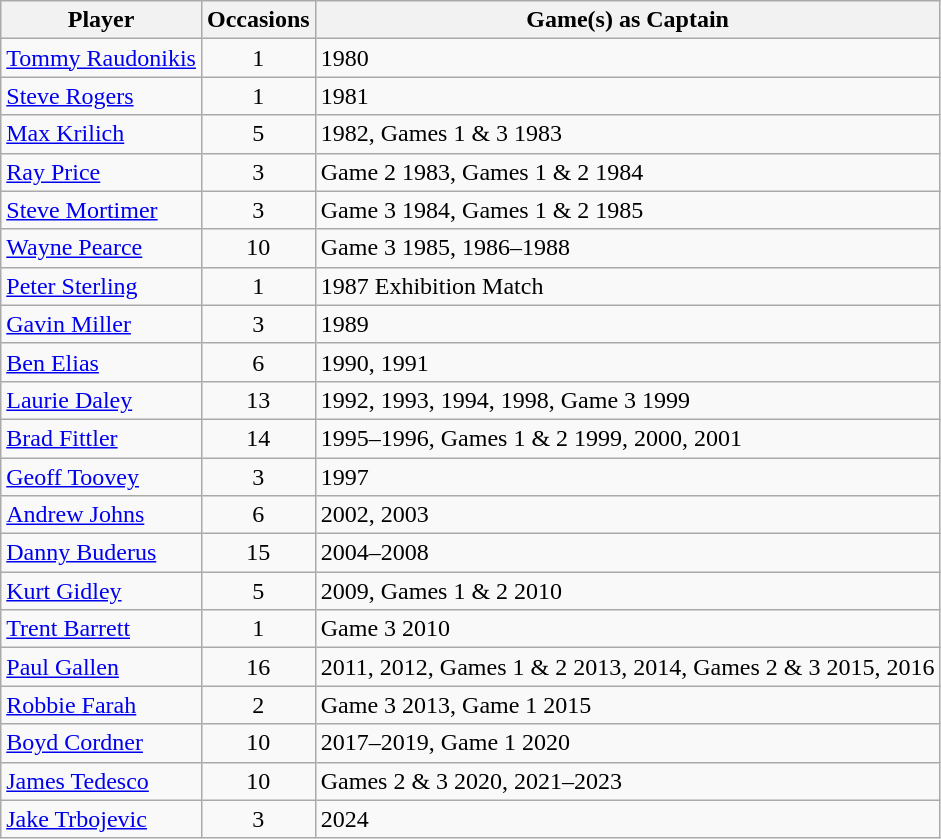<table class="wikitable">
<tr>
<th>Player</th>
<th>Occasions</th>
<th>Game(s) as Captain</th>
</tr>
<tr>
<td><a href='#'>Tommy Raudonikis</a></td>
<td align=center>1</td>
<td>1980</td>
</tr>
<tr>
<td><a href='#'>Steve Rogers</a></td>
<td align=center>1</td>
<td>1981</td>
</tr>
<tr>
<td><a href='#'>Max Krilich</a></td>
<td align=center>5</td>
<td>1982, Games 1 & 3 1983</td>
</tr>
<tr>
<td><a href='#'>Ray Price</a></td>
<td align=center>3</td>
<td>Game 2 1983, Games 1 & 2 1984</td>
</tr>
<tr>
<td><a href='#'>Steve Mortimer</a></td>
<td align=center>3</td>
<td>Game 3 1984, Games 1 & 2 1985</td>
</tr>
<tr>
<td><a href='#'>Wayne Pearce</a></td>
<td align=center>10</td>
<td>Game 3 1985, 1986–1988</td>
</tr>
<tr>
<td><a href='#'>Peter Sterling</a></td>
<td align=center>1</td>
<td>1987 Exhibition Match</td>
</tr>
<tr>
<td><a href='#'>Gavin Miller</a></td>
<td align=center>3</td>
<td>1989</td>
</tr>
<tr>
<td><a href='#'>Ben Elias</a></td>
<td align=center>6</td>
<td>1990, 1991</td>
</tr>
<tr>
<td><a href='#'>Laurie Daley</a></td>
<td align=center>13</td>
<td>1992, 1993, 1994, 1998, Game 3 1999</td>
</tr>
<tr>
<td><a href='#'>Brad Fittler</a></td>
<td align=center>14</td>
<td>1995–1996, Games 1 & 2 1999, 2000, 2001</td>
</tr>
<tr>
<td><a href='#'>Geoff Toovey</a></td>
<td align=center>3</td>
<td>1997</td>
</tr>
<tr>
<td><a href='#'>Andrew Johns</a></td>
<td align=center>6</td>
<td>2002, 2003</td>
</tr>
<tr>
<td><a href='#'>Danny Buderus</a></td>
<td align=center>15</td>
<td>2004–2008</td>
</tr>
<tr>
<td><a href='#'>Kurt Gidley</a></td>
<td align=center>5</td>
<td>2009, Games 1 & 2 2010</td>
</tr>
<tr>
<td><a href='#'>Trent Barrett</a></td>
<td align=center>1</td>
<td>Game 3 2010</td>
</tr>
<tr>
<td><a href='#'>Paul Gallen</a></td>
<td align=center>16</td>
<td>2011, 2012, Games 1 & 2 2013, 2014, Games 2 & 3 2015, 2016</td>
</tr>
<tr>
<td><a href='#'>Robbie Farah</a></td>
<td align=center>2</td>
<td>Game 3 2013, Game 1 2015</td>
</tr>
<tr>
<td><a href='#'>Boyd Cordner</a></td>
<td align=center>10</td>
<td>2017–2019, Game 1 2020</td>
</tr>
<tr>
<td><a href='#'>James Tedesco</a></td>
<td align=center>10</td>
<td>Games 2 & 3 2020, 2021–2023</td>
</tr>
<tr>
<td><a href='#'>Jake Trbojevic</a></td>
<td align=center>3</td>
<td>2024</td>
</tr>
</table>
